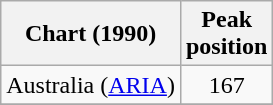<table class="wikitable sortable">
<tr>
<th>Chart (1990)</th>
<th>Peak<br>position</th>
</tr>
<tr>
<td>Australia (<a href='#'>ARIA</a>)</td>
<td align="center">167</td>
</tr>
<tr>
</tr>
</table>
